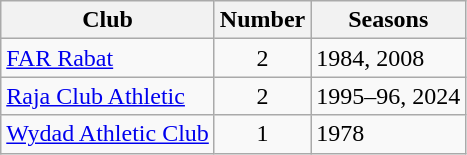<table class="wikitable sortable">
<tr>
<th>Club</th>
<th>Number</th>
<th>Seasons</th>
</tr>
<tr>
<td><a href='#'>FAR Rabat</a></td>
<td style="text-align:center">2</td>
<td>1984, 2008</td>
</tr>
<tr>
<td><a href='#'>Raja Club Athletic</a></td>
<td style="text-align:center">2</td>
<td>1995–96, 2024</td>
</tr>
<tr>
<td><a href='#'>Wydad Athletic Club</a></td>
<td style="text-align:center">1</td>
<td>1978</td>
</tr>
</table>
